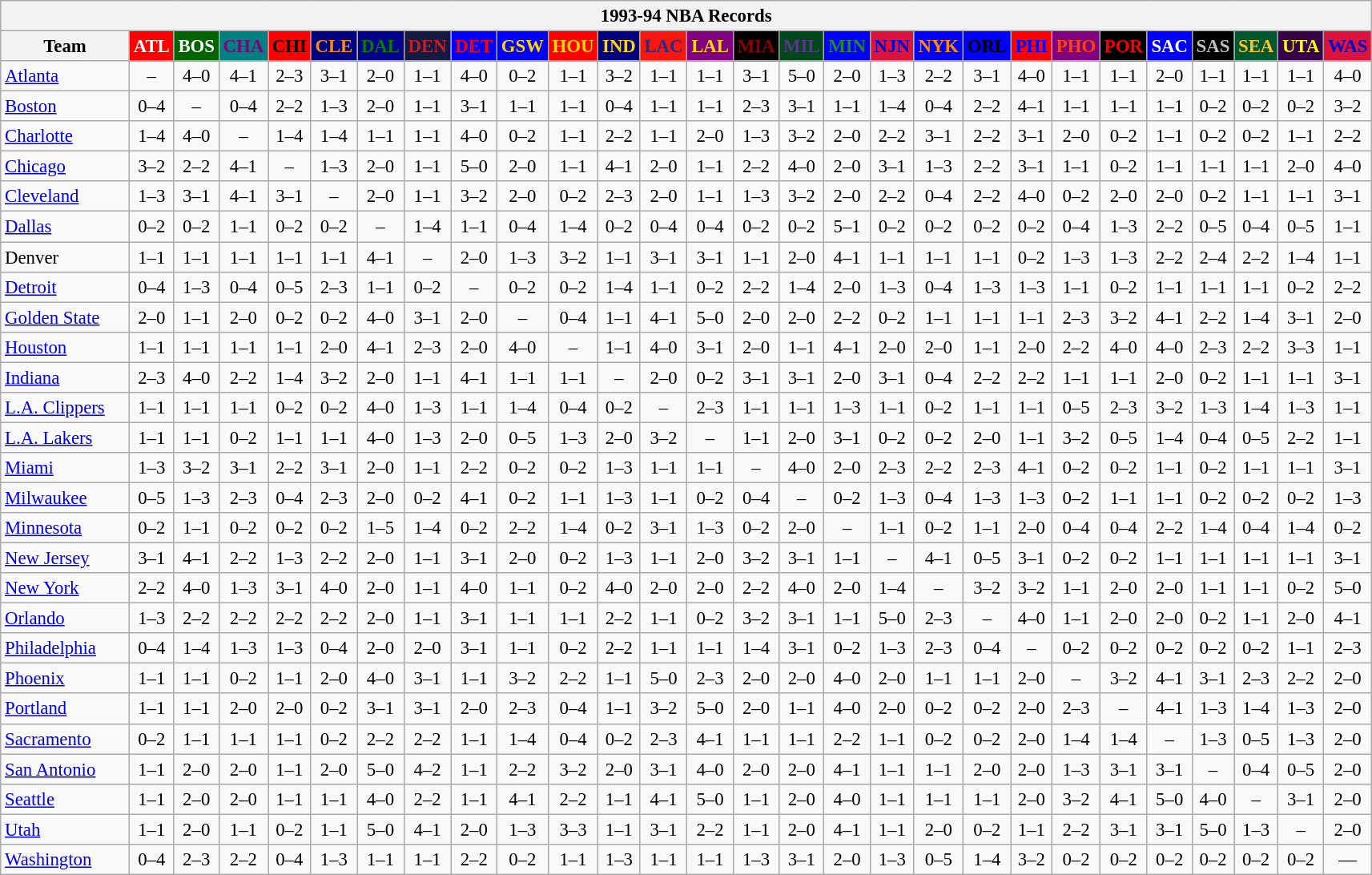<table class="wikitable" style="font-size:95%; text-align:center;">
<tr>
<th colspan=28>1993-94 NBA Records</th>
</tr>
<tr>
<th width=100>Team</th>
<th style="background:#FF0000;color:#FFFFFF;width=35">ATL</th>
<th style="background:#006400;color:#FFFFFF;width=35">BOS</th>
<th style="background:#008080;color:#800080;width=35">CHA</th>
<th style="background:#FF0000;color:#000000;width=35">CHI</th>
<th style="background:#000080;color:#FF8C00;width=35">CLE</th>
<th style="background:#00008B;color:#008000;width=35">DAL</th>
<th style="background:#141A44;color:#BC2224;width=35">DEN</th>
<th style="background:#0000FF;color:#FF0000;width=35">DET</th>
<th style="background:#0000FF;color:#FFD700;width=35">GSW</th>
<th style="background:#FF0000;color:#FFD700;width=35">HOU</th>
<th style="background:#000080;color:#FFD700;width=35">IND</th>
<th style="background:#F9160D;color:#1A2E8B;width=35">LAC</th>
<th style="background:#800080;color:#FFD700;width=35">LAL</th>
<th style="background:#000000;color:#8B0000;width=35">MIA</th>
<th style="background:#00471B;color:#5C378A;width=35">MIL</th>
<th style="background:#0000FF;color:#228B22;width=35">MIN</th>
<th style="background:#DC143C;color:#0000CD;width=35">NJN</th>
<th style="background:#0000FF;color:#FF8C00;width=35">NYK</th>
<th style="background:#0000FF;color:#000000;width=35">ORL</th>
<th style="background:#FF0000;color:#0000FF;width=35">PHI</th>
<th style="background:#800080;color:#FF4500;width=35">PHO</th>
<th style="background:#000000;color:#FF0000;width=35">POR</th>
<th style="background:#0000FF;color:#FFFFFF;width=35">SAC</th>
<th style="background:#000000;color:#C0C0C0;width=35">SAS</th>
<th style="background:#005831;color:#FFC322;width=35">SEA</th>
<th style="background:#36004A;color:#FFFF00;width=35">UTA</th>
<th style="background:#DC143C;color:#0000CD;width=35">WAS</th>
</tr>
<tr>
<td style="text-align:left;"><a href='#'>Atlanta</a></td>
<td>–</td>
<td>4–0</td>
<td>4–1</td>
<td>2–3</td>
<td>3–1</td>
<td>2–0</td>
<td>1–1</td>
<td>4–0</td>
<td>0–2</td>
<td>1–1</td>
<td>3–2</td>
<td>1–1</td>
<td>1–1</td>
<td>3–1</td>
<td>5–0</td>
<td>2–0</td>
<td>1–3</td>
<td>2–2</td>
<td>3–1</td>
<td>4–0</td>
<td>1–1</td>
<td>1–1</td>
<td>2–0</td>
<td>1–1</td>
<td>1–1</td>
<td>1–1</td>
<td>4–0</td>
</tr>
<tr>
<td style="text-align:left;"><a href='#'>Boston</a></td>
<td>0–4</td>
<td>–</td>
<td>0–4</td>
<td>2–2</td>
<td>1–3</td>
<td>2–0</td>
<td>1–1</td>
<td>3–1</td>
<td>1–1</td>
<td>1–1</td>
<td>0–4</td>
<td>1–1</td>
<td>1–1</td>
<td>2–3</td>
<td>3–1</td>
<td>1–1</td>
<td>1–4</td>
<td>0–4</td>
<td>2–2</td>
<td>4–1</td>
<td>1–1</td>
<td>1–1</td>
<td>1–1</td>
<td>0–2</td>
<td>0–2</td>
<td>0–2</td>
<td>3–2</td>
</tr>
<tr>
<td style="text-align:left;"><a href='#'>Charlotte</a></td>
<td>1–4</td>
<td>4–0</td>
<td>–</td>
<td>1–4</td>
<td>1–4</td>
<td>1–1</td>
<td>1–1</td>
<td>4–0</td>
<td>0–2</td>
<td>1–1</td>
<td>2–2</td>
<td>1–1</td>
<td>2–0</td>
<td>1–3</td>
<td>3–2</td>
<td>2–0</td>
<td>2–2</td>
<td>3–1</td>
<td>2–2</td>
<td>3–1</td>
<td>2–0</td>
<td>0–2</td>
<td>1–1</td>
<td>0–2</td>
<td>0–2</td>
<td>1–1</td>
<td>2–2</td>
</tr>
<tr>
<td style="text-align:left;"><a href='#'>Chicago</a></td>
<td>3–2</td>
<td>2–2</td>
<td>4–1</td>
<td>–</td>
<td>1–3</td>
<td>2–0</td>
<td>1–1</td>
<td>5–0</td>
<td>2–0</td>
<td>1–1</td>
<td>4–1</td>
<td>2–0</td>
<td>1–1</td>
<td>2–2</td>
<td>4–0</td>
<td>2–0</td>
<td>3–1</td>
<td>1–3</td>
<td>2–2</td>
<td>3–1</td>
<td>1–1</td>
<td>0–2</td>
<td>1–1</td>
<td>1–1</td>
<td>1–1</td>
<td>2–0</td>
<td>4–0</td>
</tr>
<tr>
<td style="text-align:left;"><a href='#'>Cleveland</a></td>
<td>1–3</td>
<td>3–1</td>
<td>4–1</td>
<td>3–1</td>
<td>–</td>
<td>2–0</td>
<td>1–1</td>
<td>3–2</td>
<td>2–0</td>
<td>0–2</td>
<td>2–3</td>
<td>2–0</td>
<td>1–1</td>
<td>1–3</td>
<td>3–2</td>
<td>2–0</td>
<td>2–2</td>
<td>0–4</td>
<td>2–2</td>
<td>4–0</td>
<td>0–2</td>
<td>2–0</td>
<td>2–0</td>
<td>0–2</td>
<td>1–1</td>
<td>1–1</td>
<td>3–1</td>
</tr>
<tr>
<td style="text-align:left;"><a href='#'>Dallas</a></td>
<td>0–2</td>
<td>0–2</td>
<td>1–1</td>
<td>0–2</td>
<td>0–2</td>
<td>–</td>
<td>1–4</td>
<td>1–1</td>
<td>0–4</td>
<td>1–4</td>
<td>0–2</td>
<td>0–4</td>
<td>0–4</td>
<td>0–2</td>
<td>0–2</td>
<td>5–1</td>
<td>0–2</td>
<td>0–2</td>
<td>0–2</td>
<td>0–2</td>
<td>0–4</td>
<td>1–3</td>
<td>2–2</td>
<td>0–5</td>
<td>0–4</td>
<td>0–5</td>
<td>1–1</td>
</tr>
<tr>
<td style="text-align:left;">Denver</td>
<td>1–1</td>
<td>1–1</td>
<td>1–1</td>
<td>1–1</td>
<td>1–1</td>
<td>4–1</td>
<td>–</td>
<td>2–0</td>
<td>1–3</td>
<td>3–2</td>
<td>1–1</td>
<td>3–1</td>
<td>3–1</td>
<td>1–1</td>
<td>2–0</td>
<td>4–1</td>
<td>1–1</td>
<td>1–1</td>
<td>1–1</td>
<td>0–2</td>
<td>1–3</td>
<td>1–3</td>
<td>2–2</td>
<td>2–4</td>
<td>2–2</td>
<td>1–4</td>
<td>1–1</td>
</tr>
<tr>
<td style="text-align:left;"><a href='#'>Detroit</a></td>
<td>0–4</td>
<td>1–3</td>
<td>0–4</td>
<td>0–5</td>
<td>2–3</td>
<td>1–1</td>
<td>0–2</td>
<td>–</td>
<td>0–2</td>
<td>0–2</td>
<td>1–4</td>
<td>1–1</td>
<td>0–2</td>
<td>2–2</td>
<td>1–4</td>
<td>2–0</td>
<td>1–3</td>
<td>0–4</td>
<td>1–3</td>
<td>1–3</td>
<td>1–1</td>
<td>0–2</td>
<td>1–1</td>
<td>1–1</td>
<td>1–1</td>
<td>0–2</td>
<td>2–2</td>
</tr>
<tr>
<td style="text-align:left;"><a href='#'>Golden State</a></td>
<td>2–0</td>
<td>1–1</td>
<td>2–0</td>
<td>0–2</td>
<td>0–2</td>
<td>4–0</td>
<td>3–1</td>
<td>2–0</td>
<td>–</td>
<td>0–4</td>
<td>1–1</td>
<td>4–1</td>
<td>5–0</td>
<td>2–0</td>
<td>2–0</td>
<td>2–2</td>
<td>0–2</td>
<td>1–1</td>
<td>1–1</td>
<td>1–1</td>
<td>2–3</td>
<td>3–2</td>
<td>4–1</td>
<td>2–2</td>
<td>1–4</td>
<td>3–1</td>
<td>2–0</td>
</tr>
<tr>
<td style="text-align:left;"><a href='#'>Houston</a></td>
<td>1–1</td>
<td>1–1</td>
<td>1–1</td>
<td>1–1</td>
<td>2–0</td>
<td>4–1</td>
<td>2–3</td>
<td>2–0</td>
<td>4–0</td>
<td>–</td>
<td>1–1</td>
<td>4–0</td>
<td>3–1</td>
<td>2–0</td>
<td>1–1</td>
<td>4–1</td>
<td>2–0</td>
<td>2–0</td>
<td>1–1</td>
<td>2–0</td>
<td>2–2</td>
<td>4–0</td>
<td>4–0</td>
<td>2–3</td>
<td>2–2</td>
<td>3–3</td>
<td>1–1</td>
</tr>
<tr>
<td style="text-align:left;"><a href='#'>Indiana</a></td>
<td>2–3</td>
<td>4–0</td>
<td>2–2</td>
<td>1–4</td>
<td>3–2</td>
<td>2–0</td>
<td>1–1</td>
<td>4–1</td>
<td>1–1</td>
<td>1–1</td>
<td>–</td>
<td>2–0</td>
<td>0–2</td>
<td>3–1</td>
<td>3–1</td>
<td>2–0</td>
<td>3–1</td>
<td>0–4</td>
<td>2–2</td>
<td>2–2</td>
<td>1–1</td>
<td>1–1</td>
<td>2–0</td>
<td>0–2</td>
<td>1–1</td>
<td>1–1</td>
<td>3–1</td>
</tr>
<tr>
<td style="text-align:left;"><a href='#'>L.A. Clippers</a></td>
<td>1–1</td>
<td>1–1</td>
<td>1–1</td>
<td>0–2</td>
<td>0–2</td>
<td>4–0</td>
<td>1–3</td>
<td>1–1</td>
<td>1–4</td>
<td>0–4</td>
<td>0–2</td>
<td>–</td>
<td>2–3</td>
<td>1–1</td>
<td>1–1</td>
<td>1–3</td>
<td>1–1</td>
<td>0–2</td>
<td>1–1</td>
<td>1–1</td>
<td>0–5</td>
<td>2–3</td>
<td>3–2</td>
<td>1–3</td>
<td>1–4</td>
<td>1–3</td>
<td>1–1</td>
</tr>
<tr>
<td style="text-align:left;"><a href='#'>L.A. Lakers</a></td>
<td>1–1</td>
<td>1–1</td>
<td>0–2</td>
<td>1–1</td>
<td>1–1</td>
<td>4–0</td>
<td>1–3</td>
<td>2–0</td>
<td>0–5</td>
<td>1–3</td>
<td>2–0</td>
<td>3–2</td>
<td>–</td>
<td>1–1</td>
<td>2–0</td>
<td>3–1</td>
<td>0–2</td>
<td>0–2</td>
<td>2–0</td>
<td>1–1</td>
<td>3–2</td>
<td>0–5</td>
<td>1–4</td>
<td>0–4</td>
<td>0–5</td>
<td>2–2</td>
<td>1–1</td>
</tr>
<tr>
<td style="text-align:left;"><a href='#'>Miami</a></td>
<td>1–3</td>
<td>3–2</td>
<td>3–1</td>
<td>2–2</td>
<td>3–1</td>
<td>2–0</td>
<td>1–1</td>
<td>2–2</td>
<td>0–2</td>
<td>0–2</td>
<td>1–3</td>
<td>1–1</td>
<td>1–1</td>
<td>–</td>
<td>4–0</td>
<td>2–0</td>
<td>2–3</td>
<td>2–2</td>
<td>2–3</td>
<td>4–1</td>
<td>0–2</td>
<td>0–2</td>
<td>1–1</td>
<td>0–2</td>
<td>1–1</td>
<td>1–1</td>
<td>3–1</td>
</tr>
<tr>
<td style="text-align:left;"><a href='#'>Milwaukee</a></td>
<td>0–5</td>
<td>1–3</td>
<td>2–3</td>
<td>0–4</td>
<td>2–3</td>
<td>2–0</td>
<td>0–2</td>
<td>4–1</td>
<td>0–2</td>
<td>1–1</td>
<td>1–3</td>
<td>1–1</td>
<td>0–2</td>
<td>0–4</td>
<td>–</td>
<td>0–2</td>
<td>1–3</td>
<td>0–4</td>
<td>1–3</td>
<td>1–3</td>
<td>0–2</td>
<td>1–1</td>
<td>1–1</td>
<td>0–2</td>
<td>0–2</td>
<td>0–2</td>
<td>1–3</td>
</tr>
<tr>
<td style="text-align:left;"><a href='#'>Minnesota</a></td>
<td>0–2</td>
<td>1–1</td>
<td>0–2</td>
<td>0–2</td>
<td>0–2</td>
<td>1–5</td>
<td>1–4</td>
<td>0–2</td>
<td>2–2</td>
<td>1–4</td>
<td>0–2</td>
<td>3–1</td>
<td>1–3</td>
<td>0–2</td>
<td>2–0</td>
<td>–</td>
<td>1–1</td>
<td>0–2</td>
<td>1–1</td>
<td>2–0</td>
<td>0–4</td>
<td>0–4</td>
<td>2–2</td>
<td>1–4</td>
<td>0–4</td>
<td>1–4</td>
<td>0–2</td>
</tr>
<tr>
<td style="text-align:left;"><a href='#'>New Jersey</a></td>
<td>3–1</td>
<td>4–1</td>
<td>2–2</td>
<td>1–3</td>
<td>2–2</td>
<td>2–0</td>
<td>1–1</td>
<td>3–1</td>
<td>2–0</td>
<td>0–2</td>
<td>1–3</td>
<td>1–1</td>
<td>2–0</td>
<td>3–2</td>
<td>3–1</td>
<td>1–1</td>
<td>–</td>
<td>4–1</td>
<td>0–5</td>
<td>3–1</td>
<td>0–2</td>
<td>0–2</td>
<td>1–1</td>
<td>1–1</td>
<td>1–1</td>
<td>1–1</td>
<td>3–1</td>
</tr>
<tr>
<td style="text-align:left;"><a href='#'>New York</a></td>
<td>2–2</td>
<td>4–0</td>
<td>1–3</td>
<td>3–1</td>
<td>4–0</td>
<td>2–0</td>
<td>1–1</td>
<td>4–0</td>
<td>1–1</td>
<td>0–2</td>
<td>4–0</td>
<td>2–0</td>
<td>2–0</td>
<td>2–2</td>
<td>4–0</td>
<td>2–0</td>
<td>1–4</td>
<td>–</td>
<td>3–2</td>
<td>3–2</td>
<td>1–1</td>
<td>2–0</td>
<td>2–0</td>
<td>1–1</td>
<td>1–1</td>
<td>0–2</td>
<td>5–0</td>
</tr>
<tr>
<td style="text-align:left;"><a href='#'>Orlando</a></td>
<td>1–3</td>
<td>2–2</td>
<td>2–2</td>
<td>2–2</td>
<td>2–2</td>
<td>2–0</td>
<td>1–1</td>
<td>3–1</td>
<td>1–1</td>
<td>1–1</td>
<td>2–2</td>
<td>1–1</td>
<td>0–2</td>
<td>3–2</td>
<td>3–1</td>
<td>1–1</td>
<td>5–0</td>
<td>2–3</td>
<td>–</td>
<td>4–0</td>
<td>1–1</td>
<td>2–0</td>
<td>2–0</td>
<td>0–2</td>
<td>1–1</td>
<td>2–0</td>
<td>4–1</td>
</tr>
<tr>
<td style="text-align:left;"><a href='#'>Philadelphia</a></td>
<td>0–4</td>
<td>1–4</td>
<td>1–3</td>
<td>1–3</td>
<td>0–4</td>
<td>2–0</td>
<td>2–0</td>
<td>3–1</td>
<td>1–1</td>
<td>0–2</td>
<td>2–2</td>
<td>1–1</td>
<td>1–1</td>
<td>1–4</td>
<td>3–1</td>
<td>0–2</td>
<td>1–3</td>
<td>2–3</td>
<td>0–4</td>
<td>–</td>
<td>0–2</td>
<td>0–2</td>
<td>0–2</td>
<td>0–2</td>
<td>0–2</td>
<td>1–1</td>
<td>2–3</td>
</tr>
<tr>
<td style="text-align:left;"><a href='#'>Phoenix</a></td>
<td>1–1</td>
<td>1–1</td>
<td>0–2</td>
<td>1–1</td>
<td>2–0</td>
<td>4–0</td>
<td>3–1</td>
<td>1–1</td>
<td>3–2</td>
<td>2–2</td>
<td>1–1</td>
<td>5–0</td>
<td>2–3</td>
<td>2–0</td>
<td>2–0</td>
<td>4–0</td>
<td>2–0</td>
<td>1–1</td>
<td>1–1</td>
<td>2–0</td>
<td>–</td>
<td>3–2</td>
<td>4–1</td>
<td>3–1</td>
<td>2–3</td>
<td>2–2</td>
<td>2–0</td>
</tr>
<tr>
<td style="text-align:left;"><a href='#'>Portland</a></td>
<td>1–1</td>
<td>1–1</td>
<td>2–0</td>
<td>2–0</td>
<td>0–2</td>
<td>3–1</td>
<td>3–1</td>
<td>2–0</td>
<td>2–3</td>
<td>0–4</td>
<td>1–1</td>
<td>3–2</td>
<td>5–0</td>
<td>2–0</td>
<td>1–1</td>
<td>4–0</td>
<td>2–0</td>
<td>0–2</td>
<td>0–2</td>
<td>2–0</td>
<td>2–3</td>
<td>–</td>
<td>4–1</td>
<td>1–3</td>
<td>1–4</td>
<td>1–3</td>
<td>2–0</td>
</tr>
<tr>
<td style="text-align:left;"><a href='#'>Sacramento</a></td>
<td>0–2</td>
<td>1–1</td>
<td>1–1</td>
<td>1–1</td>
<td>0–2</td>
<td>2–2</td>
<td>2–2</td>
<td>1–1</td>
<td>1–4</td>
<td>0–4</td>
<td>0–2</td>
<td>2–3</td>
<td>4–1</td>
<td>1–1</td>
<td>1–1</td>
<td>2–2</td>
<td>1–1</td>
<td>0–2</td>
<td>0–2</td>
<td>2–0</td>
<td>1–4</td>
<td>1–4</td>
<td>–</td>
<td>1–3</td>
<td>0–5</td>
<td>1–3</td>
<td>2–0</td>
</tr>
<tr>
<td style="text-align:left;"><a href='#'>San Antonio</a></td>
<td>1–1</td>
<td>2–0</td>
<td>2–0</td>
<td>1–1</td>
<td>2–0</td>
<td>5–0</td>
<td>4–2</td>
<td>1–1</td>
<td>2–2</td>
<td>3–2</td>
<td>2–0</td>
<td>3–1</td>
<td>4–0</td>
<td>2–0</td>
<td>2–0</td>
<td>4–1</td>
<td>1–1</td>
<td>1–1</td>
<td>2–0</td>
<td>2–0</td>
<td>1–3</td>
<td>3–1</td>
<td>3–1</td>
<td>–</td>
<td>0–4</td>
<td>0–5</td>
<td>2–0</td>
</tr>
<tr>
<td style="text-align:left;"><a href='#'>Seattle</a></td>
<td>1–1</td>
<td>2–0</td>
<td>2–0</td>
<td>1–1</td>
<td>1–1</td>
<td>4–0</td>
<td>2–2</td>
<td>1–1</td>
<td>4–1</td>
<td>2–2</td>
<td>1–1</td>
<td>4–1</td>
<td>5–0</td>
<td>1–1</td>
<td>2–0</td>
<td>4–0</td>
<td>1–1</td>
<td>1–1</td>
<td>1–1</td>
<td>2–0</td>
<td>3–2</td>
<td>4–1</td>
<td>5–0</td>
<td>4–0</td>
<td>–</td>
<td>3–1</td>
<td>2–0</td>
</tr>
<tr>
<td style="text-align:left;"><a href='#'>Utah</a></td>
<td>1–1</td>
<td>2–0</td>
<td>1–1</td>
<td>0–2</td>
<td>1–1</td>
<td>5–0</td>
<td>4–1</td>
<td>2–0</td>
<td>1–3</td>
<td>3–3</td>
<td>1–1</td>
<td>3–1</td>
<td>2–2</td>
<td>1–1</td>
<td>2–0</td>
<td>4–1</td>
<td>1–1</td>
<td>2–0</td>
<td>0–2</td>
<td>1–1</td>
<td>2–2</td>
<td>3–1</td>
<td>3–1</td>
<td>5–0</td>
<td>1–3</td>
<td>–</td>
<td>2–0</td>
</tr>
<tr>
<td style="text-align:left;"><a href='#'>Washington</a></td>
<td>0–4</td>
<td>2–3</td>
<td>2–2</td>
<td>0–4</td>
<td>1–3</td>
<td>1–1</td>
<td>1–1</td>
<td>2–2</td>
<td>0–2</td>
<td>1–1</td>
<td>1–3</td>
<td>1–1</td>
<td>1–1</td>
<td>1–3</td>
<td>3–1</td>
<td>2–0</td>
<td>1–3</td>
<td>0–5</td>
<td>1–4</td>
<td>3–2</td>
<td>0–2</td>
<td>0–2</td>
<td>0–2</td>
<td>0–2</td>
<td>0–2</td>
<td>0–2</td>
<td>—</td>
</tr>
</table>
